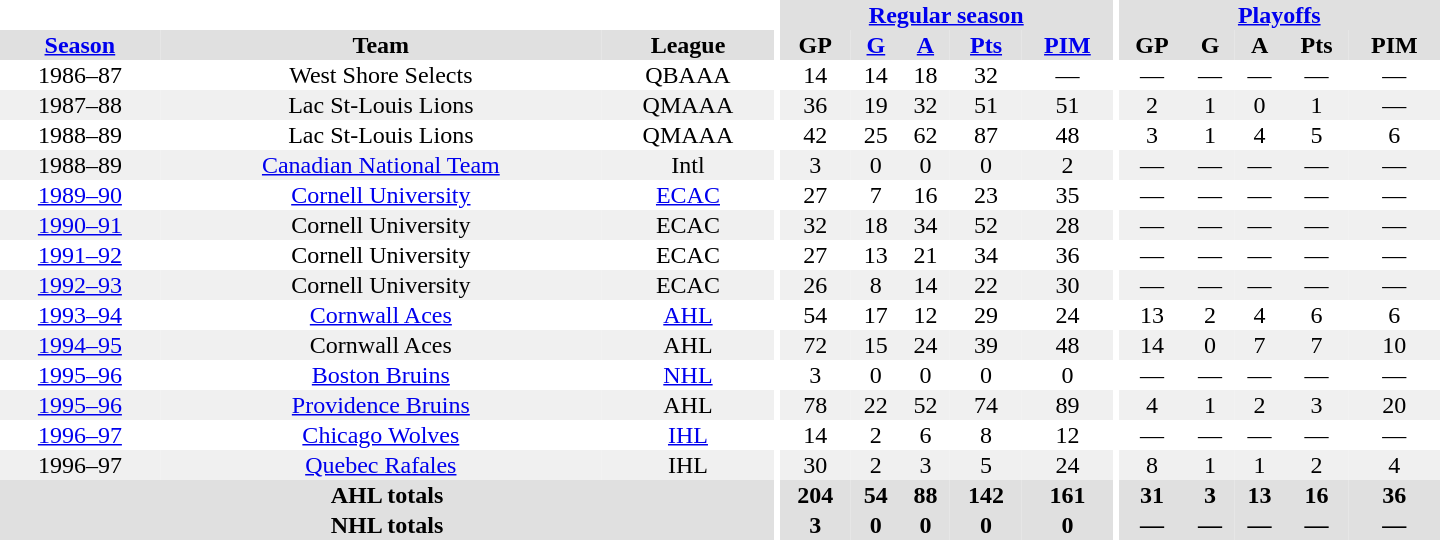<table border="0" cellpadding="1" cellspacing="0" style="text-align:center; width:60em">
<tr bgcolor="#e0e0e0">
<th colspan="3" bgcolor="#ffffff"></th>
<th rowspan="100" bgcolor="#ffffff"></th>
<th colspan="5"><a href='#'>Regular season</a></th>
<th rowspan="100" bgcolor="#ffffff"></th>
<th colspan="5"><a href='#'>Playoffs</a></th>
</tr>
<tr bgcolor="#e0e0e0">
<th><a href='#'>Season</a></th>
<th>Team</th>
<th>League</th>
<th>GP</th>
<th><a href='#'>G</a></th>
<th><a href='#'>A</a></th>
<th><a href='#'>Pts</a></th>
<th><a href='#'>PIM</a></th>
<th>GP</th>
<th>G</th>
<th>A</th>
<th>Pts</th>
<th>PIM</th>
</tr>
<tr>
<td>1986–87</td>
<td>West Shore Selects</td>
<td>QBAAA</td>
<td>14</td>
<td>14</td>
<td>18</td>
<td>32</td>
<td>—</td>
<td>—</td>
<td>—</td>
<td>—</td>
<td>—</td>
<td>—</td>
</tr>
<tr bgcolor="#f0f0f0">
<td>1987–88</td>
<td>Lac St-Louis Lions</td>
<td>QMAAA</td>
<td>36</td>
<td>19</td>
<td>32</td>
<td>51</td>
<td>51</td>
<td>2</td>
<td>1</td>
<td>0</td>
<td>1</td>
<td>—</td>
</tr>
<tr>
<td>1988–89</td>
<td>Lac St-Louis Lions</td>
<td>QMAAA</td>
<td>42</td>
<td>25</td>
<td>62</td>
<td>87</td>
<td>48</td>
<td>3</td>
<td>1</td>
<td>4</td>
<td>5</td>
<td>6</td>
</tr>
<tr bgcolor="#f0f0f0">
<td>1988–89</td>
<td><a href='#'>Canadian National Team</a></td>
<td>Intl</td>
<td>3</td>
<td>0</td>
<td>0</td>
<td>0</td>
<td>2</td>
<td>—</td>
<td>—</td>
<td>—</td>
<td>—</td>
<td>—</td>
</tr>
<tr>
<td><a href='#'>1989–90</a></td>
<td><a href='#'>Cornell University</a></td>
<td><a href='#'>ECAC</a></td>
<td>27</td>
<td>7</td>
<td>16</td>
<td>23</td>
<td>35</td>
<td>—</td>
<td>—</td>
<td>—</td>
<td>—</td>
<td>—</td>
</tr>
<tr bgcolor="#f0f0f0">
<td><a href='#'>1990–91</a></td>
<td>Cornell University</td>
<td>ECAC</td>
<td>32</td>
<td>18</td>
<td>34</td>
<td>52</td>
<td>28</td>
<td>—</td>
<td>—</td>
<td>—</td>
<td>—</td>
<td>—</td>
</tr>
<tr>
<td><a href='#'>1991–92</a></td>
<td>Cornell University</td>
<td>ECAC</td>
<td>27</td>
<td>13</td>
<td>21</td>
<td>34</td>
<td>36</td>
<td>—</td>
<td>—</td>
<td>—</td>
<td>—</td>
<td>—</td>
</tr>
<tr bgcolor="#f0f0f0">
<td><a href='#'>1992–93</a></td>
<td>Cornell University</td>
<td>ECAC</td>
<td>26</td>
<td>8</td>
<td>14</td>
<td>22</td>
<td>30</td>
<td>—</td>
<td>—</td>
<td>—</td>
<td>—</td>
<td>—</td>
</tr>
<tr>
<td><a href='#'>1993–94</a></td>
<td><a href='#'>Cornwall Aces</a></td>
<td><a href='#'>AHL</a></td>
<td>54</td>
<td>17</td>
<td>12</td>
<td>29</td>
<td>24</td>
<td>13</td>
<td>2</td>
<td>4</td>
<td>6</td>
<td>6</td>
</tr>
<tr bgcolor="#f0f0f0">
<td><a href='#'>1994–95</a></td>
<td>Cornwall Aces</td>
<td>AHL</td>
<td>72</td>
<td>15</td>
<td>24</td>
<td>39</td>
<td>48</td>
<td>14</td>
<td>0</td>
<td>7</td>
<td>7</td>
<td>10</td>
</tr>
<tr>
<td><a href='#'>1995–96</a></td>
<td><a href='#'>Boston Bruins</a></td>
<td><a href='#'>NHL</a></td>
<td>3</td>
<td>0</td>
<td>0</td>
<td>0</td>
<td>0</td>
<td>—</td>
<td>—</td>
<td>—</td>
<td>—</td>
<td>—</td>
</tr>
<tr bgcolor="#f0f0f0">
<td><a href='#'>1995–96</a></td>
<td><a href='#'>Providence Bruins</a></td>
<td>AHL</td>
<td>78</td>
<td>22</td>
<td>52</td>
<td>74</td>
<td>89</td>
<td>4</td>
<td>1</td>
<td>2</td>
<td>3</td>
<td>20</td>
</tr>
<tr>
<td><a href='#'>1996–97</a></td>
<td><a href='#'>Chicago Wolves</a></td>
<td><a href='#'>IHL</a></td>
<td>14</td>
<td>2</td>
<td>6</td>
<td>8</td>
<td>12</td>
<td>—</td>
<td>—</td>
<td>—</td>
<td>—</td>
<td>—</td>
</tr>
<tr bgcolor="#f0f0f0">
<td>1996–97</td>
<td><a href='#'>Quebec Rafales</a></td>
<td>IHL</td>
<td>30</td>
<td>2</td>
<td>3</td>
<td>5</td>
<td>24</td>
<td>8</td>
<td>1</td>
<td>1</td>
<td>2</td>
<td>4</td>
</tr>
<tr bgcolor="#e0e0e0">
<th colspan="3">AHL totals</th>
<th>204</th>
<th>54</th>
<th>88</th>
<th>142</th>
<th>161</th>
<th>31</th>
<th>3</th>
<th>13</th>
<th>16</th>
<th>36</th>
</tr>
<tr bgcolor="#e0e0e0">
<th colspan="3">NHL totals</th>
<th>3</th>
<th>0</th>
<th>0</th>
<th>0</th>
<th>0</th>
<th>—</th>
<th>—</th>
<th>—</th>
<th>—</th>
<th>—</th>
</tr>
</table>
